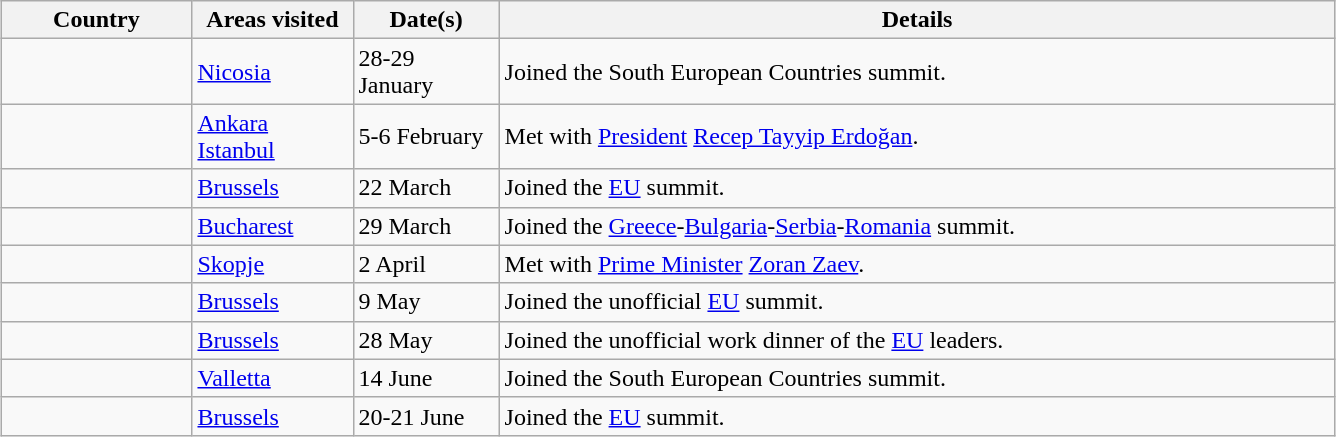<table class="wikitable sortable outercollapse" style="margin: 1em auto 1em auto">
<tr>
<th width="120">Country</th>
<th width="100">Areas visited</th>
<th width="90">Date(s)</th>
<th style="width:550px;" class="unsortable">Details</th>
</tr>
<tr>
<td></td>
<td><a href='#'>Nicosia</a></td>
<td>28-29 January</td>
<td>Joined the South European Countries summit.</td>
</tr>
<tr>
<td></td>
<td><a href='#'>Ankara</a><br><a href='#'>Istanbul</a></td>
<td>5-6 February</td>
<td>Met with <a href='#'>President</a> <a href='#'>Recep Tayyip Erdoğan</a>.</td>
</tr>
<tr>
<td></td>
<td><a href='#'>Brussels</a></td>
<td>22 March</td>
<td>Joined the <a href='#'>EU</a> summit.</td>
</tr>
<tr>
<td></td>
<td><a href='#'>Bucharest</a></td>
<td>29 March</td>
<td>Joined the <a href='#'>Greece</a>-<a href='#'>Bulgaria</a>-<a href='#'>Serbia</a>-<a href='#'>Romania</a> summit.</td>
</tr>
<tr>
<td></td>
<td><a href='#'>Skopje</a></td>
<td>2 April</td>
<td>Met with <a href='#'>Prime Minister</a> <a href='#'>Zoran Zaev</a>.</td>
</tr>
<tr>
<td></td>
<td><a href='#'>Brussels</a></td>
<td>9 May</td>
<td>Joined the unofficial <a href='#'>EU</a> summit.</td>
</tr>
<tr>
<td></td>
<td><a href='#'>Brussels</a></td>
<td>28 May</td>
<td>Joined the unofficial work dinner of the <a href='#'>EU</a> leaders.</td>
</tr>
<tr>
<td></td>
<td><a href='#'>Valletta</a></td>
<td>14 June</td>
<td>Joined the South European Countries summit.</td>
</tr>
<tr>
<td></td>
<td><a href='#'>Brussels</a></td>
<td>20-21 June</td>
<td>Joined the <a href='#'>EU</a> summit.</td>
</tr>
</table>
